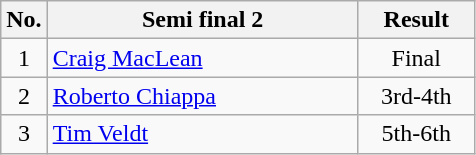<table class="wikitable">
<tr>
<th width="20px">No.</th>
<th width="200px">Semi final 2</th>
<th width="70px">Result</th>
</tr>
<tr align=center>
<td>1</td>
<td align=left> <a href='#'>Craig MacLean</a></td>
<td>Final</td>
</tr>
<tr align=center>
<td>2</td>
<td align=left> <a href='#'>Roberto Chiappa</a></td>
<td>3rd-4th</td>
</tr>
<tr align=center>
<td>3</td>
<td align=left> <a href='#'>Tim Veldt</a></td>
<td>5th-6th</td>
</tr>
</table>
